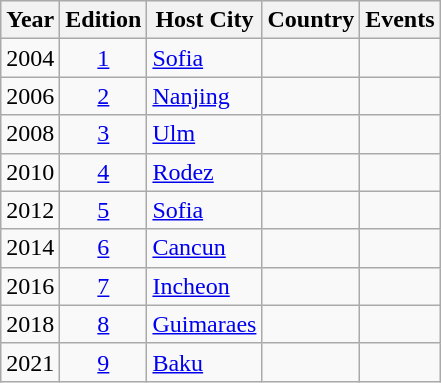<table class="wikitable" style="border-collapse: collapse; font-size:100%;">
<tr bgcolor="efefef">
<th>Year</th>
<th>Edition</th>
<th>Host City</th>
<th>Country</th>
<th>Events</th>
</tr>
<tr>
<td align=center>2004</td>
<td align=center><a href='#'>1</a></td>
<td><a href='#'>Sofia</a></td>
<td></td>
<td align=center></td>
</tr>
<tr>
<td align=center>2006</td>
<td align=center><a href='#'>2</a></td>
<td><a href='#'>Nanjing</a></td>
<td></td>
<td align=center></td>
</tr>
<tr>
<td align=center>2008</td>
<td align=center><a href='#'>3</a></td>
<td><a href='#'>Ulm</a></td>
<td></td>
<td align=center></td>
</tr>
<tr>
<td align=center>2010</td>
<td align=center><a href='#'>4</a></td>
<td><a href='#'>Rodez</a></td>
<td></td>
<td align=center></td>
</tr>
<tr>
<td align=center>2012</td>
<td align=center><a href='#'>5</a></td>
<td><a href='#'>Sofia</a></td>
<td></td>
<td align=center></td>
</tr>
<tr>
<td align=center>2014</td>
<td align=center><a href='#'>6</a></td>
<td><a href='#'>Cancun</a></td>
<td></td>
<td align=center></td>
</tr>
<tr>
<td align=center>2016</td>
<td align=center><a href='#'>7</a></td>
<td><a href='#'>Incheon</a></td>
<td></td>
<td align=center></td>
</tr>
<tr>
<td align=center>2018</td>
<td align=center><a href='#'>8</a></td>
<td><a href='#'>Guimaraes</a></td>
<td></td>
<td align=center></td>
</tr>
<tr>
<td align=center>2021</td>
<td align=center><a href='#'>9</a></td>
<td><a href='#'>Baku</a></td>
<td></td>
<td align=center></td>
</tr>
</table>
